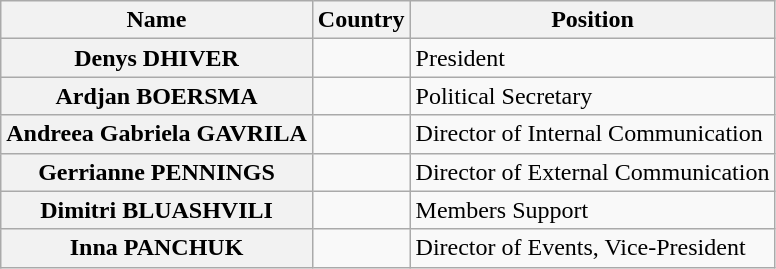<table class="wikitable">
<tr>
<th>Name</th>
<th>Country</th>
<th>Position</th>
</tr>
<tr>
<th>Denys DHIVER</th>
<td></td>
<td>President</td>
</tr>
<tr>
<th>Ardjan BOERSMA</th>
<td></td>
<td>Political Secretary</td>
</tr>
<tr>
<th>Andreea Gabriela GAVRILA</th>
<td></td>
<td>Director of Internal Communication</td>
</tr>
<tr>
<th>Gerrianne PENNINGS</th>
<td></td>
<td>Director of External Communication</td>
</tr>
<tr>
<th>Dimitri BLUASHVILI</th>
<td></td>
<td>Members Support</td>
</tr>
<tr>
<th>Inna PANCHUK</th>
<td></td>
<td>Director of Events, Vice-President</td>
</tr>
</table>
